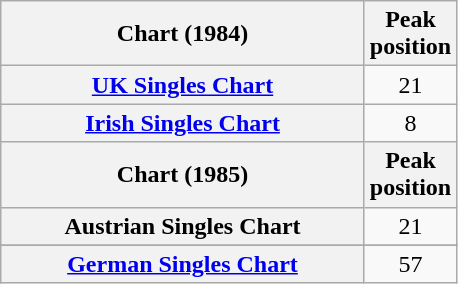<table class="wikitable plainrowheaders">
<tr>
<th width=235>Chart (1984)</th>
<th align="center">Peak<br>position</th>
</tr>
<tr>
<th scope="row"><a href='#'>UK Singles Chart</a></th>
<td align="center">21</td>
</tr>
<tr>
<th scope="row"><a href='#'>Irish Singles Chart</a></th>
<td align="center">8</td>
</tr>
<tr>
<th align="left">Chart (1985)</th>
<th align="center">Peak<br>position</th>
</tr>
<tr>
<th scope="row">Austrian Singles Chart</th>
<td align="center">21</td>
</tr>
<tr>
</tr>
<tr>
<th scope="row"><a href='#'>German Singles Chart</a></th>
<td align="center">57</td>
</tr>
</table>
